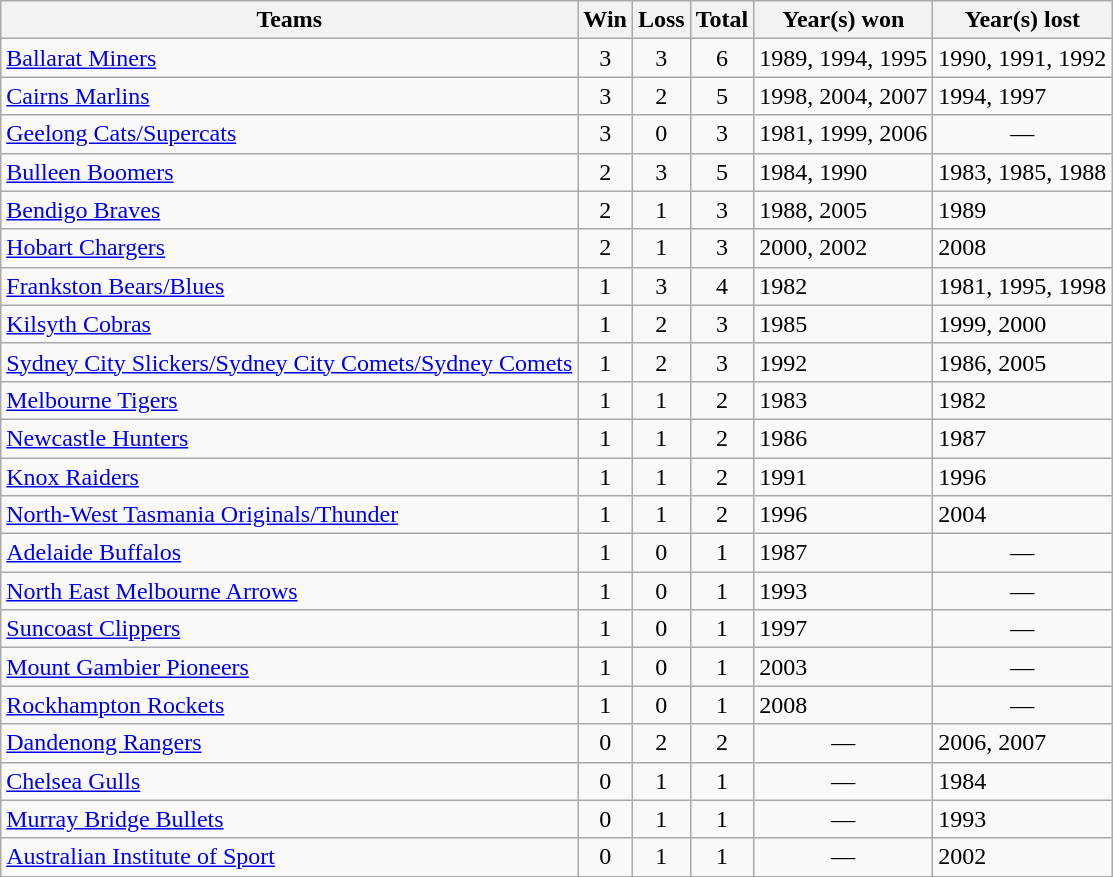<table class="wikitable sortable" style="text-align:center; font-size:100%">
<tr>
<th>Teams</th>
<th>Win</th>
<th>Loss</th>
<th>Total</th>
<th>Year(s) won</th>
<th>Year(s) lost</th>
</tr>
<tr>
<td style="text-align:left"><a href='#'>Ballarat Miners</a></td>
<td>3</td>
<td>3</td>
<td>6</td>
<td style="text-align:left">1989, 1994, 1995</td>
<td style="text-align:left">1990, 1991, 1992</td>
</tr>
<tr>
<td style="text-align:left"><a href='#'>Cairns Marlins</a></td>
<td>3</td>
<td>2</td>
<td>5</td>
<td style="text-align:left">1998, 2004, 2007</td>
<td style="text-align:left">1994, 1997</td>
</tr>
<tr>
<td style="text-align:left"><a href='#'>Geelong Cats/Supercats</a></td>
<td>3</td>
<td>0</td>
<td>3</td>
<td style="text-align:left">1981, 1999, 2006</td>
<td>—</td>
</tr>
<tr>
<td style="text-align:left"><a href='#'>Bulleen Boomers</a></td>
<td>2</td>
<td>3</td>
<td>5</td>
<td style="text-align:left">1984, 1990</td>
<td style="text-align:left">1983, 1985, 1988</td>
</tr>
<tr>
<td style="text-align:left"><a href='#'>Bendigo Braves</a></td>
<td>2</td>
<td>1</td>
<td>3</td>
<td style="text-align:left">1988, 2005</td>
<td style="text-align:left">1989</td>
</tr>
<tr>
<td style="text-align:left"><a href='#'>Hobart Chargers</a></td>
<td>2</td>
<td>1</td>
<td>3</td>
<td style="text-align:left">2000, 2002</td>
<td style="text-align:left">2008</td>
</tr>
<tr>
<td style="text-align:left"><a href='#'>Frankston Bears/Blues</a></td>
<td>1</td>
<td>3</td>
<td>4</td>
<td style="text-align:left">1982</td>
<td style="text-align:left">1981, 1995, 1998</td>
</tr>
<tr>
<td style="text-align:left"><a href='#'>Kilsyth Cobras</a></td>
<td>1</td>
<td>2</td>
<td>3</td>
<td style="text-align:left">1985</td>
<td style="text-align:left">1999, 2000</td>
</tr>
<tr>
<td style="text-align:left"><a href='#'>Sydney City Slickers/Sydney City Comets/Sydney Comets</a></td>
<td>1</td>
<td>2</td>
<td>3</td>
<td style="text-align:left">1992</td>
<td style="text-align:left">1986, 2005</td>
</tr>
<tr>
<td style="text-align:left"><a href='#'>Melbourne Tigers</a></td>
<td>1</td>
<td>1</td>
<td>2</td>
<td style="text-align:left">1983</td>
<td style="text-align:left">1982</td>
</tr>
<tr>
<td style="text-align:left"><a href='#'>Newcastle Hunters</a></td>
<td>1</td>
<td>1</td>
<td>2</td>
<td style="text-align:left">1986</td>
<td style="text-align:left">1987</td>
</tr>
<tr>
<td style="text-align:left"><a href='#'>Knox Raiders</a></td>
<td>1</td>
<td>1</td>
<td>2</td>
<td style="text-align:left">1991</td>
<td style="text-align:left">1996</td>
</tr>
<tr>
<td style="text-align:left"><a href='#'>North-West Tasmania Originals/Thunder</a></td>
<td>1</td>
<td>1</td>
<td>2</td>
<td style="text-align:left">1996</td>
<td style="text-align:left">2004</td>
</tr>
<tr>
<td style="text-align:left"><a href='#'>Adelaide Buffalos</a></td>
<td>1</td>
<td>0</td>
<td>1</td>
<td style="text-align:left">1987</td>
<td>—</td>
</tr>
<tr>
<td style="text-align:left"><a href='#'>North East Melbourne Arrows</a></td>
<td>1</td>
<td>0</td>
<td>1</td>
<td style="text-align:left">1993</td>
<td>—</td>
</tr>
<tr>
<td style="text-align:left"><a href='#'>Suncoast Clippers</a></td>
<td>1</td>
<td>0</td>
<td>1</td>
<td style="text-align:left">1997</td>
<td>—</td>
</tr>
<tr>
<td style="text-align:left"><a href='#'>Mount Gambier Pioneers</a></td>
<td>1</td>
<td>0</td>
<td>1</td>
<td style="text-align:left">2003</td>
<td>—</td>
</tr>
<tr>
<td style="text-align:left"><a href='#'>Rockhampton Rockets</a></td>
<td>1</td>
<td>0</td>
<td>1</td>
<td style="text-align:left">2008</td>
<td>—</td>
</tr>
<tr>
<td style="text-align:left"><a href='#'>Dandenong Rangers</a></td>
<td>0</td>
<td>2</td>
<td>2</td>
<td>—</td>
<td style="text-align:left">2006, 2007</td>
</tr>
<tr>
<td style="text-align:left"><a href='#'>Chelsea Gulls</a></td>
<td>0</td>
<td>1</td>
<td>1</td>
<td>—</td>
<td style="text-align:left">1984</td>
</tr>
<tr>
<td style="text-align:left"><a href='#'>Murray Bridge Bullets</a></td>
<td>0</td>
<td>1</td>
<td>1</td>
<td>—</td>
<td style="text-align:left">1993</td>
</tr>
<tr>
<td style="text-align:left"><a href='#'>Australian Institute of Sport</a></td>
<td>0</td>
<td>1</td>
<td>1</td>
<td>—</td>
<td style="text-align:left">2002</td>
</tr>
<tr>
</tr>
</table>
